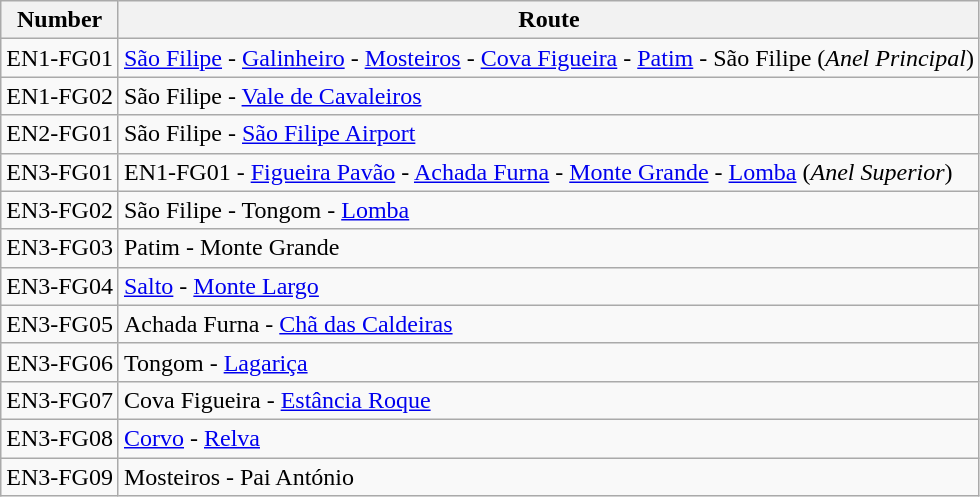<table class="wikitable">
<tr>
<th>Number</th>
<th>Route</th>
</tr>
<tr>
<td>EN1-FG01</td>
<td><a href='#'>São Filipe</a> - <a href='#'>Galinheiro</a> - <a href='#'>Mosteiros</a> - <a href='#'>Cova Figueira</a> - <a href='#'>Patim</a> - São Filipe (<em>Anel Principal</em>)</td>
</tr>
<tr>
<td>EN1-FG02</td>
<td>São Filipe - <a href='#'>Vale de Cavaleiros</a></td>
</tr>
<tr>
<td>EN2-FG01</td>
<td>São Filipe - <a href='#'>São Filipe Airport</a></td>
</tr>
<tr>
<td>EN3-FG01</td>
<td>EN1-FG01 - <a href='#'>Figueira Pavão</a> - <a href='#'>Achada Furna</a> - <a href='#'>Monte Grande</a> - <a href='#'>Lomba</a> (<em>Anel Superior</em>)</td>
</tr>
<tr>
<td>EN3-FG02</td>
<td>São Filipe - Tongom - <a href='#'>Lomba</a></td>
</tr>
<tr>
<td>EN3-FG03</td>
<td>Patim - Monte Grande</td>
</tr>
<tr>
<td>EN3-FG04</td>
<td><a href='#'>Salto</a> - <a href='#'>Monte Largo</a></td>
</tr>
<tr>
<td>EN3-FG05</td>
<td>Achada Furna - <a href='#'>Chã das Caldeiras</a></td>
</tr>
<tr>
<td>EN3-FG06</td>
<td>Tongom - <a href='#'>Lagariça</a></td>
</tr>
<tr>
<td>EN3-FG07</td>
<td>Cova Figueira - <a href='#'>Estância Roque</a></td>
</tr>
<tr>
<td>EN3-FG08</td>
<td><a href='#'>Corvo</a> - <a href='#'>Relva</a></td>
</tr>
<tr>
<td>EN3-FG09</td>
<td>Mosteiros - Pai António</td>
</tr>
</table>
